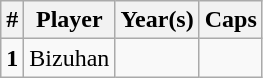<table class="wikitable sortable">
<tr>
<th width=>#</th>
<th width=>Player</th>
<th width=>Year(s)</th>
<th width=>Caps</th>
</tr>
<tr>
<td align=center><strong>1</strong></td>
<td>Bizuhan</td>
<td></td>
<td align=center><br></td>
</tr>
</table>
